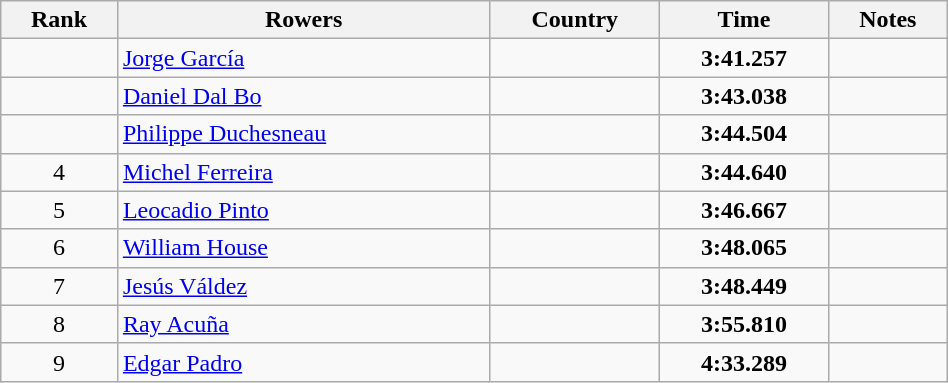<table class="wikitable" width=50% style="text-align:center">
<tr>
<th>Rank</th>
<th>Rowers</th>
<th>Country</th>
<th>Time</th>
<th>Notes</th>
</tr>
<tr>
<td></td>
<td align=left><a href='#'>Jorge García</a></td>
<td align=left></td>
<td><strong>3:41.257</strong></td>
<td></td>
</tr>
<tr>
<td></td>
<td align=left><a href='#'>Daniel Dal Bo</a></td>
<td align=left></td>
<td><strong>3:43.038</strong></td>
<td></td>
</tr>
<tr>
<td></td>
<td align=left><a href='#'>Philippe Duchesneau</a></td>
<td align=left></td>
<td><strong>3:44.504</strong></td>
<td></td>
</tr>
<tr>
<td>4</td>
<td align=left><a href='#'>Michel Ferreira</a></td>
<td align=left></td>
<td><strong>3:44.640</strong></td>
<td></td>
</tr>
<tr>
<td>5</td>
<td align=left><a href='#'>Leocadio Pinto</a></td>
<td align=left></td>
<td><strong>3:46.667</strong></td>
<td></td>
</tr>
<tr>
<td>6</td>
<td align=left><a href='#'>William House</a></td>
<td align=left></td>
<td><strong>3:48.065</strong></td>
<td></td>
</tr>
<tr>
<td>7</td>
<td align=left><a href='#'>Jesús Váldez</a></td>
<td align=left></td>
<td><strong>3:48.449</strong></td>
<td></td>
</tr>
<tr>
<td>8</td>
<td align=left><a href='#'>Ray Acuña</a></td>
<td align=left></td>
<td><strong>3:55.810</strong></td>
<td></td>
</tr>
<tr>
<td>9</td>
<td align=left><a href='#'>Edgar Padro</a></td>
<td align=left></td>
<td><strong>4:33.289</strong></td>
<td></td>
</tr>
</table>
